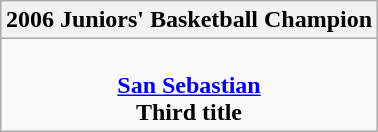<table class=wikitable style="text-align:center; margin:auto">
<tr>
<th>2006 Juniors' Basketball Champion</th>
</tr>
<tr>
<td> <br> <strong><a href='#'>San Sebastian</a></strong> <br> <strong>Third title</strong></td>
</tr>
</table>
